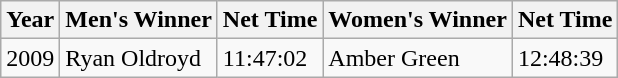<table class="wikitable">
<tr>
<th>Year</th>
<th>Men's Winner</th>
<th>Net Time</th>
<th>Women's Winner</th>
<th>Net Time</th>
</tr>
<tr>
<td>2009 </td>
<td>Ryan Oldroyd</td>
<td>11:47:02</td>
<td>Amber Green</td>
<td>12:48:39</td>
</tr>
</table>
